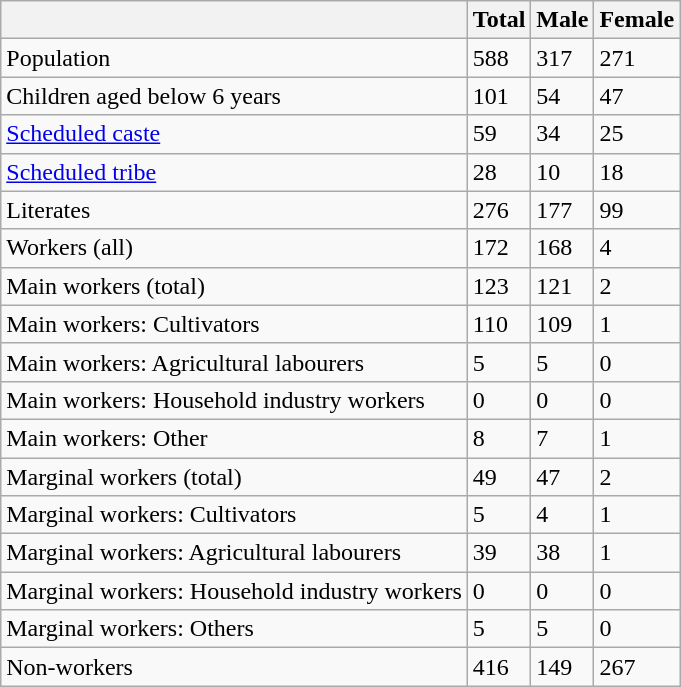<table class="wikitable sortable">
<tr>
<th></th>
<th>Total</th>
<th>Male</th>
<th>Female</th>
</tr>
<tr>
<td>Population</td>
<td>588</td>
<td>317</td>
<td>271</td>
</tr>
<tr>
<td>Children aged below 6 years</td>
<td>101</td>
<td>54</td>
<td>47</td>
</tr>
<tr>
<td><a href='#'>Scheduled caste</a></td>
<td>59</td>
<td>34</td>
<td>25</td>
</tr>
<tr>
<td><a href='#'>Scheduled tribe</a></td>
<td>28</td>
<td>10</td>
<td>18</td>
</tr>
<tr>
<td>Literates</td>
<td>276</td>
<td>177</td>
<td>99</td>
</tr>
<tr>
<td>Workers (all)</td>
<td>172</td>
<td>168</td>
<td>4</td>
</tr>
<tr>
<td>Main workers (total)</td>
<td>123</td>
<td>121</td>
<td>2</td>
</tr>
<tr>
<td>Main workers: Cultivators</td>
<td>110</td>
<td>109</td>
<td>1</td>
</tr>
<tr>
<td>Main workers: Agricultural labourers</td>
<td>5</td>
<td>5</td>
<td>0</td>
</tr>
<tr>
<td>Main workers: Household industry workers</td>
<td>0</td>
<td>0</td>
<td>0</td>
</tr>
<tr>
<td>Main workers: Other</td>
<td>8</td>
<td>7</td>
<td>1</td>
</tr>
<tr>
<td>Marginal workers (total)</td>
<td>49</td>
<td>47</td>
<td>2</td>
</tr>
<tr>
<td>Marginal workers: Cultivators</td>
<td>5</td>
<td>4</td>
<td>1</td>
</tr>
<tr>
<td>Marginal workers: Agricultural labourers</td>
<td>39</td>
<td>38</td>
<td>1</td>
</tr>
<tr>
<td>Marginal workers: Household industry workers</td>
<td>0</td>
<td>0</td>
<td>0</td>
</tr>
<tr>
<td>Marginal workers: Others</td>
<td>5</td>
<td>5</td>
<td>0</td>
</tr>
<tr>
<td>Non-workers</td>
<td>416</td>
<td>149</td>
<td>267</td>
</tr>
</table>
